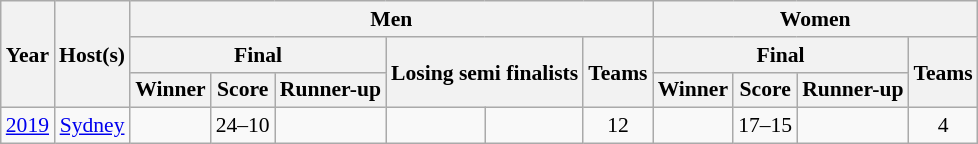<table class="wikitable" style="font-size:90%; text-align: center;">
<tr>
<th rowspan=3>Year</th>
<th rowspan=3>Host(s)</th>
<th colspan=6>Men</th>
<th colspan=6>Women</th>
</tr>
<tr>
<th colspan=3>Final</th>
<th colspan=2 rowspan=2>Losing semi finalists</th>
<th rowspan=2>Teams</th>
<th colspan=3>Final<br></th>
<th rowspan=2>Teams</th>
</tr>
<tr>
<th>Winner</th>
<th>Score</th>
<th>Runner-up</th>
<th>Winner</th>
<th>Score</th>
<th>Runner-up</th>
</tr>
<tr>
<td><a href='#'>2019</a></td>
<td> <a href='#'>Sydney</a></td>
<td></td>
<td>24–10</td>
<td></td>
<td></td>
<td></td>
<td>12</td>
<td> </td>
<td>17–15</td>
<td> <br></td>
<td>4</td>
</tr>
</table>
